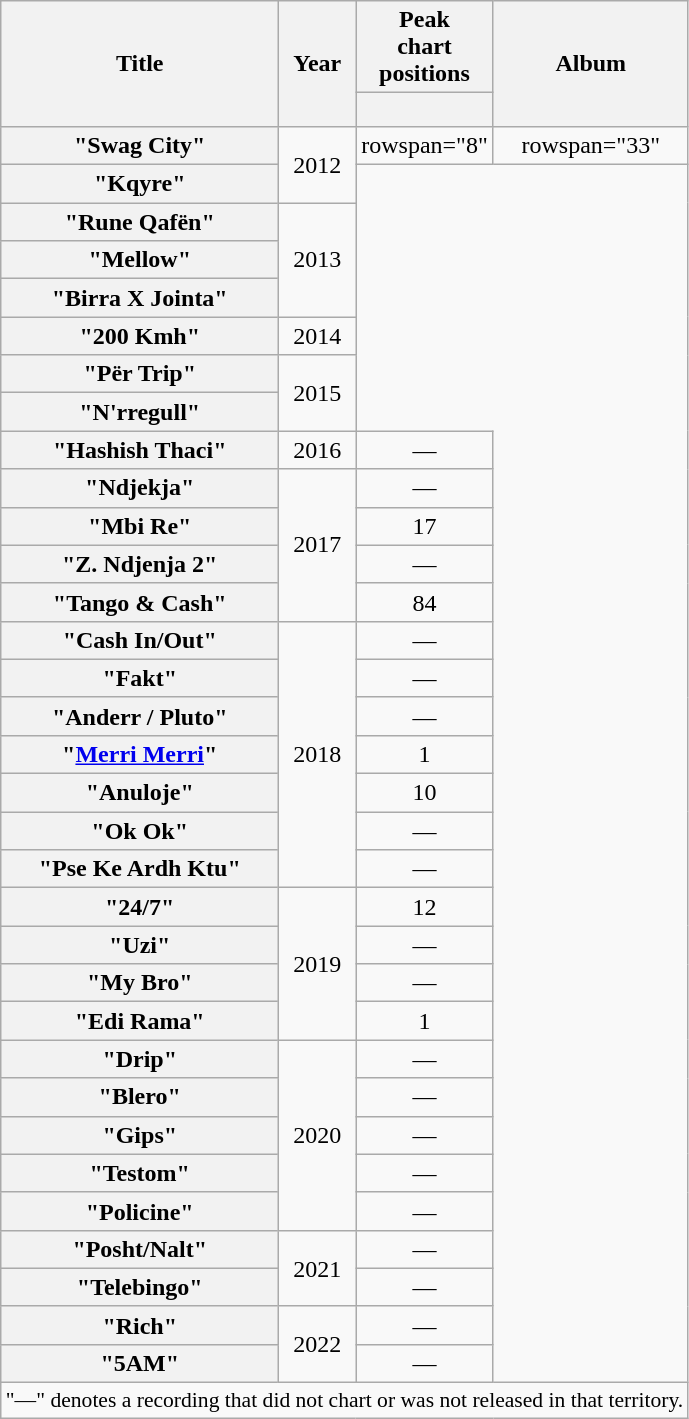<table class="wikitable plainrowheaders" style="text-align:center;">
<tr>
<th scope="col" rowspan="2">Title</th>
<th scope="col" rowspan="2">Year</th>
<th scope="col" colspan="1">Peak<br>chart<br>positions</th>
<th scope="col" rowspan="2">Album</th>
</tr>
<tr>
<th scope="col" style="width:3em;font-size:85%;"><a href='#'></a><br></th>
</tr>
<tr>
<th scope="row">"Swag City"</th>
<td rowspan="2">2012</td>
<td>rowspan="8" </td>
<td>rowspan="33" </td>
</tr>
<tr>
<th scope="row">"Kqyre"</th>
</tr>
<tr>
<th scope="row">"Rune Qafën"</th>
<td rowspan="3">2013</td>
</tr>
<tr>
<th scope="row">"Mellow"</th>
</tr>
<tr>
<th scope="row">"Birra X Jointa"</th>
</tr>
<tr>
<th scope="row">"200 Kmh"</th>
<td>2014</td>
</tr>
<tr>
<th scope="row">"Për Trip"</th>
<td rowspan="2">2015</td>
</tr>
<tr>
<th scope="row">"N'rregull"</th>
</tr>
<tr>
<th scope="row">"Hashish Thaci"</th>
<td>2016</td>
<td>—</td>
</tr>
<tr>
<th scope="row">"Ndjekja"</th>
<td rowspan="4">2017</td>
<td>—</td>
</tr>
<tr>
<th scope="row">"Mbi Re"<br></th>
<td>17</td>
</tr>
<tr>
<th scope="row">"Z. Ndjenja 2"</th>
<td>—</td>
</tr>
<tr>
<th scope="row">"Tango & Cash"<br></th>
<td>84</td>
</tr>
<tr>
<th scope="row">"Cash In/Out"<br></th>
<td rowspan="7">2018</td>
<td>—</td>
</tr>
<tr>
<th scope="row">"Fakt"</th>
<td>—</td>
</tr>
<tr>
<th scope="row">"Anderr / Pluto"</th>
<td>—</td>
</tr>
<tr>
<th scope="row">"<a href='#'>Merri Merri</a>"<br></th>
<td>1</td>
</tr>
<tr>
<th scope="row">"Anuloje"<br></th>
<td>10</td>
</tr>
<tr>
<th scope="row">"Ok Ok"</th>
<td>—</td>
</tr>
<tr>
<th scope="row">"Pse Ke Ardh Ktu"</th>
<td>—</td>
</tr>
<tr>
<th scope="row">"24/7"</th>
<td rowspan="4">2019</td>
<td>12</td>
</tr>
<tr>
<th scope="row">"Uzi"<br></th>
<td>—</td>
</tr>
<tr>
<th scope="row">"My Bro"<br></th>
<td>—</td>
</tr>
<tr>
<th scope="row">"Edi Rama"</th>
<td>1</td>
</tr>
<tr>
<th scope="row">"Drip"<br></th>
<td rowspan="5">2020</td>
<td>—</td>
</tr>
<tr>
<th scope="row">"Blero"<br></th>
<td>—</td>
</tr>
<tr>
<th scope="row">"Gips"</th>
<td>—</td>
</tr>
<tr>
<th scope="row">"Testom"</th>
<td>—</td>
</tr>
<tr>
<th scope="row">"Policine"</th>
<td>—</td>
</tr>
<tr>
<th scope="row">"Posht/Nalt"</th>
<td rowspan="2">2021</td>
<td>—</td>
</tr>
<tr>
<th scope="row">"Telebingo"</th>
<td>—</td>
</tr>
<tr>
<th scope="row">"Rich"</th>
<td rowspan="2">2022</td>
<td>—</td>
</tr>
<tr>
<th scope="row">"5AM"<br></th>
<td>—</td>
</tr>
<tr>
<td colspan="4" style="font-size:90%">"—" denotes a recording that did not chart or was not released in that territory.</td>
</tr>
</table>
